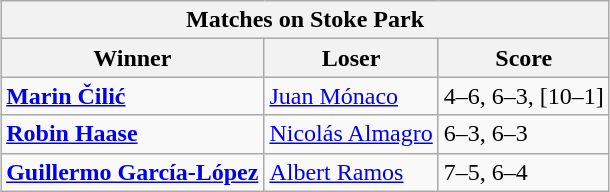<table class="wikitable" style=margin:auto>
<tr>
<th colspan=3>Matches on Stoke Park</th>
</tr>
<tr>
<th>Winner</th>
<th>Loser</th>
<th>Score</th>
</tr>
<tr>
<td><strong> <a href='#'>Marin Čilić</a></strong></td>
<td> <a href='#'>Juan Mónaco</a></td>
<td>4–6, 6–3, [10–1]</td>
</tr>
<tr>
<td><strong> <a href='#'>Robin Haase</a></strong></td>
<td> <a href='#'>Nicolás Almagro</a></td>
<td>6–3, 6–3</td>
</tr>
<tr>
<td><strong> <a href='#'>Guillermo García-López</a></strong></td>
<td> <a href='#'>Albert Ramos</a></td>
<td>7–5, 6–4</td>
</tr>
</table>
